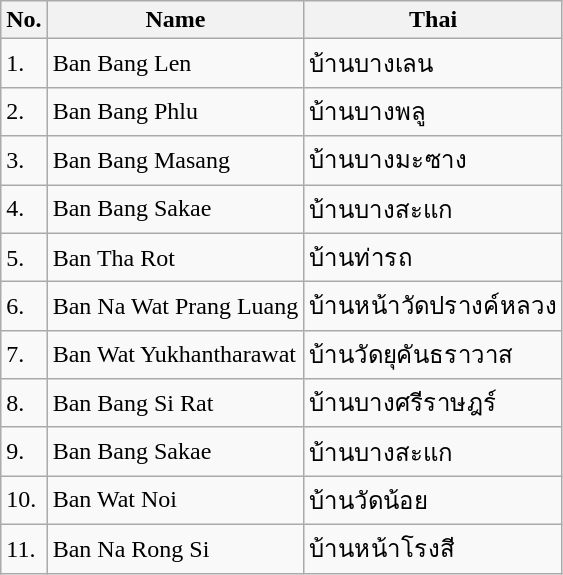<table class="wikitable sortable">
<tr>
<th>No.</th>
<th>Name</th>
<th>Thai</th>
</tr>
<tr>
<td>1.</td>
<td>Ban Bang Len</td>
<td>บ้านบางเลน</td>
</tr>
<tr>
<td>2.</td>
<td>Ban Bang Phlu</td>
<td>บ้านบางพลู</td>
</tr>
<tr>
<td>3.</td>
<td>Ban Bang Masang</td>
<td>บ้านบางมะซาง</td>
</tr>
<tr>
<td>4.</td>
<td>Ban Bang Sakae</td>
<td>บ้านบางสะแก</td>
</tr>
<tr>
<td>5.</td>
<td>Ban Tha Rot</td>
<td>บ้านท่ารถ</td>
</tr>
<tr>
<td>6.</td>
<td>Ban Na Wat Prang Luang</td>
<td>บ้านหน้าวัดปรางค์หลวง</td>
</tr>
<tr>
<td>7.</td>
<td>Ban Wat Yukhantharawat</td>
<td>บ้านวัดยุคันธราวาส</td>
</tr>
<tr>
<td>8.</td>
<td>Ban Bang Si Rat</td>
<td>บ้านบางศรีราษฎร์</td>
</tr>
<tr>
<td>9.</td>
<td>Ban Bang Sakae</td>
<td>บ้านบางสะแก</td>
</tr>
<tr>
<td>10.</td>
<td>Ban Wat Noi</td>
<td>บ้านวัดน้อย</td>
</tr>
<tr>
<td>11.</td>
<td>Ban Na Rong Si</td>
<td>บ้านหน้าโรงสี</td>
</tr>
</table>
